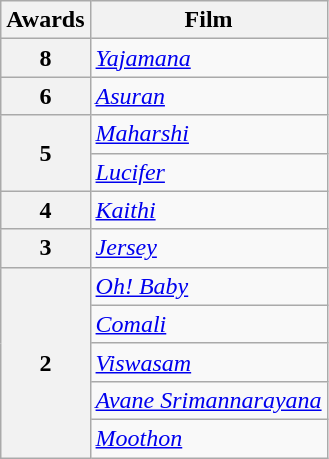<table class="wikitable" style="display:inline-table;">
<tr>
<th>Awards</th>
<th>Film</th>
</tr>
<tr>
<th>8</th>
<td><a href='#'><em>Yajamana</em></a></td>
</tr>
<tr>
<th>6</th>
<td><a href='#'><em>Asuran</em></a></td>
</tr>
<tr>
<th rowspan="2" scope="row">5</th>
<td><a href='#'><em>Maharshi</em></a></td>
</tr>
<tr>
<td><a href='#'><em>Lucifer</em></a></td>
</tr>
<tr>
<th scope="row">4</th>
<td><a href='#'><em>Kaithi</em></a></td>
</tr>
<tr>
<th>3</th>
<td><a href='#'><em>Jersey</em></a></td>
</tr>
<tr>
<th rowspan="5">2</th>
<td><em><a href='#'>Oh! Baby</a></em></td>
</tr>
<tr>
<td><em><a href='#'>Comali</a></em></td>
</tr>
<tr>
<td><em><a href='#'>Viswasam</a></em></td>
</tr>
<tr>
<td><em><a href='#'>Avane Srimannarayana</a></em></td>
</tr>
<tr>
<td><em><a href='#'>Moothon</a></em></td>
</tr>
</table>
